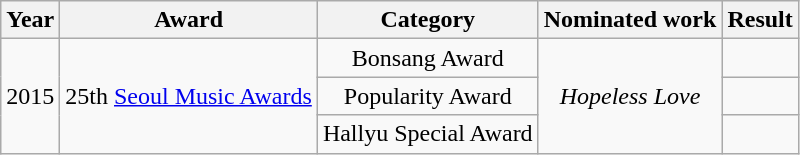<table class="wikitable" style="text-align:center;">
<tr>
<th>Year</th>
<th>Award</th>
<th>Category</th>
<th>Nominated work</th>
<th>Result</th>
</tr>
<tr>
<td rowspan="3" style="text-align:center;">2015</td>
<td rowspan="3" style="text-align:center;">25th <a href='#'>Seoul Music Awards</a></td>
<td>Bonsang Award</td>
<td rowspan="3" style="text-align:center;"><em>Hopeless Love</em></td>
<td></td>
</tr>
<tr>
<td>Popularity Award</td>
<td></td>
</tr>
<tr>
<td>Hallyu Special Award</td>
<td></td>
</tr>
</table>
